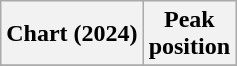<table class="wikitable sortable plainrowheaders" style="text-align:center">
<tr>
<th scope="col">Chart (2024)</th>
<th scope="col">Peak<br>position</th>
</tr>
<tr>
</tr>
</table>
